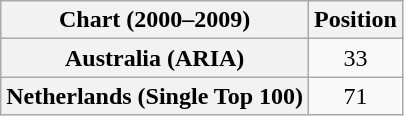<table class="wikitable plainrowheaders" style="text-align:center">
<tr>
<th>Chart (2000–2009)</th>
<th>Position</th>
</tr>
<tr>
<th scope="row">Australia (ARIA)</th>
<td>33</td>
</tr>
<tr>
<th scope="row">Netherlands (Single Top 100)</th>
<td>71</td>
</tr>
</table>
